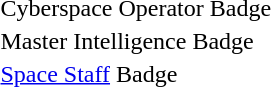<table>
<tr>
<td></td>
<td>Cyberspace Operator Badge</td>
</tr>
<tr>
<td></td>
<td>Master Intelligence Badge</td>
</tr>
<tr>
<td></td>
<td><a href='#'>Space Staff</a> Badge</td>
</tr>
</table>
